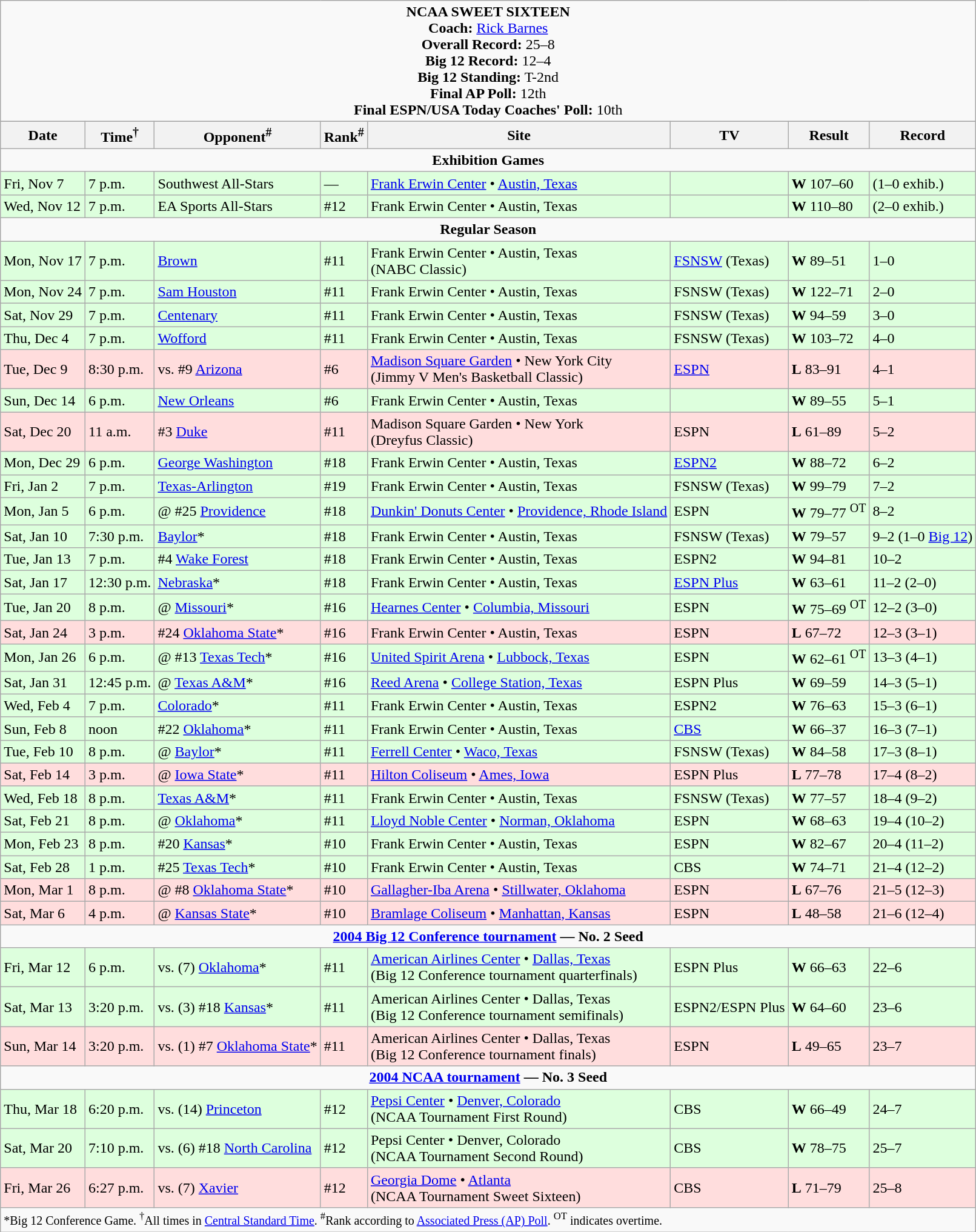<table class="wikitable">
<tr>
<td colspan=8 style="text-align: center;"><strong>NCAA SWEET SIXTEEN</strong><br><strong>Coach:</strong> <a href='#'>Rick Barnes</a><br><strong>Overall Record:</strong> 25–8 <br><strong>Big 12 Record:</strong> 12–4<br><strong>Big 12 Standing:</strong> T-2nd <br> <strong>Final AP Poll:</strong> 12th <br> <strong>Final ESPN/USA Today Coaches' Poll:</strong> 10th</td>
</tr>
<tr>
</tr>
<tr>
<th>Date</th>
<th>Time<sup>†</sup></th>
<th>Opponent<sup>#</sup></th>
<th>Rank<sup>#</sup></th>
<th>Site</th>
<th>TV</th>
<th>Result</th>
<th>Record</th>
</tr>
<tr>
<td colspan=8 style="text-align: center;"><strong>Exhibition Games</strong></td>
</tr>
<tr style="background: #ddffdd;">
<td>Fri, Nov 7</td>
<td>7 p.m.</td>
<td>Southwest All-Stars</td>
<td>—</td>
<td><a href='#'>Frank Erwin Center</a> • <a href='#'>Austin, Texas</a></td>
<td></td>
<td><strong>W</strong> 107–60</td>
<td>(1–0 exhib.)</td>
</tr>
<tr style="background: #ddffdd;">
<td>Wed, Nov 12</td>
<td>7 p.m.</td>
<td>EA Sports All-Stars</td>
<td>#12</td>
<td>Frank Erwin Center • Austin, Texas</td>
<td></td>
<td><strong>W</strong> 110–80</td>
<td>(2–0 exhib.)</td>
</tr>
<tr>
<td colspan=8 style="text-align: center;"><strong>Regular Season</strong></td>
</tr>
<tr style="background: #ddffdd;">
<td>Mon, Nov 17</td>
<td>7 p.m.</td>
<td><a href='#'>Brown</a></td>
<td>#11</td>
<td>Frank Erwin Center • Austin, Texas<br>(NABC Classic)</td>
<td><a href='#'>FSNSW</a> (Texas)</td>
<td><strong>W</strong> 89–51</td>
<td>1–0</td>
</tr>
<tr style="background: #ddffdd;">
<td>Mon, Nov 24</td>
<td>7 p.m.</td>
<td><a href='#'>Sam Houston</a></td>
<td>#11</td>
<td>Frank Erwin Center • Austin, Texas</td>
<td>FSNSW (Texas)</td>
<td><strong>W</strong> 122–71</td>
<td>2–0</td>
</tr>
<tr style="background: #ddffdd;">
<td>Sat, Nov 29</td>
<td>7 p.m.</td>
<td><a href='#'>Centenary</a></td>
<td>#11</td>
<td>Frank Erwin Center • Austin, Texas</td>
<td>FSNSW (Texas)</td>
<td><strong>W</strong> 94–59</td>
<td>3–0</td>
</tr>
<tr style="background: #ddffdd;">
<td>Thu, Dec 4</td>
<td>7 p.m.</td>
<td><a href='#'>Wofford</a></td>
<td>#11</td>
<td>Frank Erwin Center • Austin, Texas</td>
<td>FSNSW (Texas)</td>
<td><strong>W</strong> 103–72</td>
<td>4–0</td>
</tr>
<tr style="background: #ffdddd;">
<td>Tue, Dec 9</td>
<td>8:30 p.m.</td>
<td>vs. #9 <a href='#'>Arizona</a></td>
<td>#6</td>
<td><a href='#'>Madison Square Garden</a> • New York City<br>(Jimmy V Men's Basketball Classic)</td>
<td><a href='#'>ESPN</a></td>
<td><strong>L</strong> 83–91</td>
<td>4–1</td>
</tr>
<tr style="background: #ddffdd;">
<td>Sun, Dec 14</td>
<td>6 p.m.</td>
<td><a href='#'>New Orleans</a></td>
<td>#6</td>
<td>Frank Erwin Center • Austin, Texas</td>
<td></td>
<td><strong>W</strong> 89–55</td>
<td>5–1</td>
</tr>
<tr style="background: #ffdddd;">
<td>Sat, Dec 20</td>
<td>11 a.m.</td>
<td>#3 <a href='#'>Duke</a></td>
<td>#11</td>
<td>Madison Square Garden • New York<br>(Dreyfus Classic)</td>
<td>ESPN</td>
<td><strong>L</strong> 61–89</td>
<td>5–2</td>
</tr>
<tr style="background: #ddffdd;">
<td>Mon, Dec 29</td>
<td>6 p.m.</td>
<td><a href='#'>George Washington</a></td>
<td>#18</td>
<td>Frank Erwin Center • Austin, Texas</td>
<td><a href='#'>ESPN2</a></td>
<td><strong>W</strong> 88–72</td>
<td>6–2</td>
</tr>
<tr style="background: #ddffdd;">
<td>Fri, Jan 2</td>
<td>7 p.m.</td>
<td><a href='#'>Texas-Arlington</a></td>
<td>#19</td>
<td>Frank Erwin Center • Austin, Texas</td>
<td>FSNSW (Texas)</td>
<td><strong>W</strong> 99–79</td>
<td>7–2</td>
</tr>
<tr style="background: #ddffdd;">
<td>Mon, Jan 5</td>
<td>6 p.m.</td>
<td>@ #25 <a href='#'>Providence</a></td>
<td>#18</td>
<td><a href='#'>Dunkin' Donuts Center</a> • <a href='#'>Providence, Rhode Island</a></td>
<td>ESPN</td>
<td><strong>W</strong> 79–77 <sup>OT</sup></td>
<td>8–2</td>
</tr>
<tr style="background: #ddffdd;">
<td>Sat, Jan 10</td>
<td>7:30 p.m.</td>
<td><a href='#'>Baylor</a>*</td>
<td>#18</td>
<td>Frank Erwin Center • Austin, Texas</td>
<td>FSNSW (Texas)</td>
<td><strong>W</strong> 79–57</td>
<td>9–2 (1–0 <a href='#'>Big 12</a>)</td>
</tr>
<tr style="background: #ddffdd;">
<td>Tue, Jan 13</td>
<td>7 p.m.</td>
<td>#4 <a href='#'>Wake Forest</a></td>
<td>#18</td>
<td>Frank Erwin Center • Austin, Texas</td>
<td>ESPN2</td>
<td><strong>W</strong> 94–81</td>
<td>10–2</td>
</tr>
<tr style="background: #ddffdd;">
<td>Sat, Jan 17</td>
<td>12:30 p.m.</td>
<td><a href='#'>Nebraska</a>*</td>
<td>#18</td>
<td>Frank Erwin Center • Austin, Texas</td>
<td><a href='#'>ESPN Plus</a></td>
<td><strong>W</strong> 63–61</td>
<td>11–2 (2–0)</td>
</tr>
<tr style="background: #ddffdd;">
<td>Tue, Jan 20</td>
<td>8 p.m.</td>
<td>@ <a href='#'>Missouri</a>*</td>
<td>#16</td>
<td><a href='#'>Hearnes Center</a> • <a href='#'>Columbia, Missouri</a></td>
<td>ESPN</td>
<td><strong>W</strong> 75–69 <sup>OT</sup></td>
<td>12–2 (3–0)</td>
</tr>
<tr style="background: #ffdddd;">
<td>Sat, Jan 24</td>
<td>3 p.m.</td>
<td>#24 <a href='#'>Oklahoma State</a>*</td>
<td>#16</td>
<td>Frank Erwin Center • Austin, Texas</td>
<td>ESPN</td>
<td><strong>L</strong> 67–72</td>
<td>12–3 (3–1)</td>
</tr>
<tr style="background: #ddffdd;">
<td>Mon, Jan 26</td>
<td>6 p.m.</td>
<td>@ #13 <a href='#'>Texas Tech</a>*</td>
<td>#16</td>
<td><a href='#'>United Spirit Arena</a> • <a href='#'>Lubbock, Texas</a></td>
<td>ESPN</td>
<td><strong>W</strong> 62–61 <sup>OT</sup></td>
<td>13–3 (4–1)</td>
</tr>
<tr style="background: #ddffdd;">
<td>Sat, Jan 31</td>
<td>12:45 p.m.</td>
<td>@ <a href='#'>Texas A&M</a>*</td>
<td>#16</td>
<td><a href='#'>Reed Arena</a> • <a href='#'>College Station, Texas</a></td>
<td>ESPN Plus</td>
<td><strong>W</strong> 69–59</td>
<td>14–3 (5–1)</td>
</tr>
<tr style="background: #ddffdd;">
<td>Wed, Feb 4</td>
<td>7 p.m.</td>
<td><a href='#'>Colorado</a>*</td>
<td>#11</td>
<td>Frank Erwin Center • Austin, Texas</td>
<td>ESPN2</td>
<td><strong>W</strong> 76–63</td>
<td>15–3 (6–1)</td>
</tr>
<tr style="background: #ddffdd;">
<td>Sun, Feb 8</td>
<td>noon</td>
<td>#22 <a href='#'>Oklahoma</a>*</td>
<td>#11</td>
<td>Frank Erwin Center • Austin, Texas</td>
<td><a href='#'>CBS</a></td>
<td><strong>W</strong> 66–37</td>
<td>16–3 (7–1)</td>
</tr>
<tr style="background: #ddffdd;">
<td>Tue, Feb 10</td>
<td>8 p.m.</td>
<td>@ <a href='#'>Baylor</a>*</td>
<td>#11</td>
<td><a href='#'>Ferrell Center</a> • <a href='#'>Waco, Texas</a></td>
<td>FSNSW (Texas)</td>
<td><strong>W</strong> 84–58</td>
<td>17–3 (8–1)</td>
</tr>
<tr style="background: #ffdddd;">
<td>Sat, Feb 14</td>
<td>3 p.m.</td>
<td>@ <a href='#'>Iowa State</a>*</td>
<td>#11</td>
<td><a href='#'>Hilton Coliseum</a> • <a href='#'>Ames, Iowa</a></td>
<td>ESPN Plus</td>
<td><strong>L</strong> 77–78</td>
<td>17–4 (8–2)</td>
</tr>
<tr style="background: #ddffdd;">
<td>Wed, Feb 18</td>
<td>8 p.m.</td>
<td><a href='#'>Texas A&M</a>*</td>
<td>#11</td>
<td>Frank Erwin Center • Austin, Texas</td>
<td>FSNSW (Texas)</td>
<td><strong>W</strong> 77–57</td>
<td>18–4 (9–2)</td>
</tr>
<tr style="background: #ddffdd;">
<td>Sat, Feb 21</td>
<td>8 p.m.</td>
<td>@ <a href='#'>Oklahoma</a>*</td>
<td>#11</td>
<td><a href='#'>Lloyd Noble Center</a> • <a href='#'>Norman, Oklahoma</a></td>
<td>ESPN</td>
<td><strong>W</strong> 68–63</td>
<td>19–4 (10–2)</td>
</tr>
<tr style="background: #ddffdd;">
<td>Mon, Feb 23</td>
<td>8 p.m.</td>
<td>#20 <a href='#'>Kansas</a>*</td>
<td>#10</td>
<td>Frank Erwin Center • Austin, Texas</td>
<td>ESPN</td>
<td><strong>W</strong> 82–67</td>
<td>20–4 (11–2)</td>
</tr>
<tr style="background: #ddffdd;">
<td>Sat, Feb 28</td>
<td>1 p.m.</td>
<td>#25 <a href='#'>Texas Tech</a>*</td>
<td>#10</td>
<td>Frank Erwin Center • Austin, Texas</td>
<td>CBS</td>
<td><strong>W</strong> 74–71</td>
<td>21–4 (12–2)</td>
</tr>
<tr style="background: #ffdddd;">
<td>Mon, Mar 1</td>
<td>8 p.m.</td>
<td>@ #8 <a href='#'>Oklahoma State</a>*</td>
<td>#10</td>
<td><a href='#'>Gallagher-Iba Arena</a> • <a href='#'>Stillwater, Oklahoma</a></td>
<td>ESPN</td>
<td><strong>L</strong> 67–76</td>
<td>21–5 (12–3)</td>
</tr>
<tr style="background: #ffdddd;">
<td>Sat, Mar 6</td>
<td>4 p.m.</td>
<td>@ <a href='#'>Kansas State</a>*</td>
<td>#10</td>
<td><a href='#'>Bramlage Coliseum</a> • <a href='#'>Manhattan, Kansas</a></td>
<td>ESPN</td>
<td><strong>L</strong> 48–58</td>
<td>21–6 (12–4)</td>
</tr>
<tr>
<td colspan=8 style="text-align: center;"><strong><a href='#'>2004 Big 12 Conference tournament</a> — No. 2 Seed</strong></td>
</tr>
<tr style="background: #ddffdd;">
<td>Fri, Mar 12</td>
<td>6 p.m.</td>
<td>vs. (7) <a href='#'>Oklahoma</a>*</td>
<td>#11</td>
<td><a href='#'>American Airlines Center</a> • <a href='#'>Dallas, Texas</a><br>(Big 12 Conference tournament quarterfinals)</td>
<td>ESPN Plus</td>
<td><strong>W</strong> 66–63</td>
<td>22–6</td>
</tr>
<tr style="background: #ddffdd;">
<td>Sat, Mar 13</td>
<td>3:20 p.m.</td>
<td>vs. (3) #18 <a href='#'>Kansas</a>*</td>
<td>#11</td>
<td>American Airlines Center • Dallas, Texas<br>(Big 12 Conference tournament semifinals)</td>
<td>ESPN2/ESPN Plus</td>
<td><strong>W</strong> 64–60</td>
<td>23–6</td>
</tr>
<tr style="background: #ffdddd;">
<td>Sun, Mar 14</td>
<td>3:20 p.m.</td>
<td>vs. (1) #7 <a href='#'>Oklahoma State</a>*</td>
<td>#11</td>
<td>American Airlines Center • Dallas, Texas<br>(Big 12 Conference tournament finals)</td>
<td>ESPN</td>
<td><strong>L</strong> 49–65</td>
<td>23–7</td>
</tr>
<tr>
<td colspan=8 style="text-align: center;"><strong><a href='#'>2004 NCAA tournament</a> — No. 3 Seed</strong></td>
</tr>
<tr style="background: #ddffdd;">
<td>Thu, Mar 18</td>
<td>6:20 p.m.</td>
<td>vs. (14) <a href='#'>Princeton</a></td>
<td>#12</td>
<td><a href='#'>Pepsi Center</a> • <a href='#'>Denver, Colorado</a><br>(NCAA Tournament First Round)</td>
<td>CBS</td>
<td><strong>W</strong> 66–49</td>
<td>24–7</td>
</tr>
<tr style="background: #ddffdd;">
<td>Sat, Mar 20</td>
<td>7:10 p.m.</td>
<td>vs. (6) #18 <a href='#'>North Carolina</a></td>
<td>#12</td>
<td>Pepsi Center • Denver, Colorado<br>(NCAA Tournament Second Round)</td>
<td>CBS</td>
<td><strong>W</strong> 78–75</td>
<td>25–7</td>
</tr>
<tr style="background: #ffdddd;">
<td>Fri, Mar 26</td>
<td>6:27 p.m.</td>
<td>vs. (7) <a href='#'>Xavier</a></td>
<td>#12</td>
<td><a href='#'>Georgia Dome</a> • <a href='#'>Atlanta</a><br>(NCAA Tournament Sweet Sixteen)</td>
<td>CBS</td>
<td><strong>L</strong> 71–79</td>
<td>25–8</td>
</tr>
<tr>
<td colspan=8><small>*Big 12 Conference Game. <sup>†</sup>All times in <a href='#'>Central Standard Time</a>. <sup>#</sup>Rank according to <a href='#'>Associated Press (AP) Poll</a>. <sup>OT</sup> indicates overtime.</small></td>
</tr>
</table>
